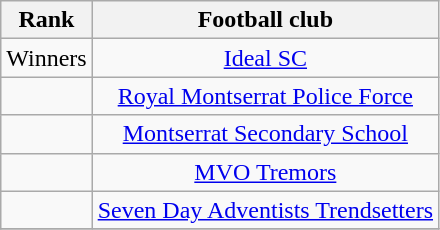<table class="wikitable" style="text-align: center;">
<tr>
<th>Rank</th>
<th>Football club</th>
</tr>
<tr>
<td>Winners</td>
<td><a href='#'>Ideal SC</a></td>
</tr>
<tr>
<td></td>
<td><a href='#'>Royal Montserrat Police Force</a></td>
</tr>
<tr>
<td></td>
<td><a href='#'>Montserrat Secondary School</a></td>
</tr>
<tr>
<td></td>
<td><a href='#'>MVO Tremors</a></td>
</tr>
<tr>
<td></td>
<td><a href='#'>Seven Day Adventists Trendsetters</a></td>
</tr>
<tr>
</tr>
</table>
